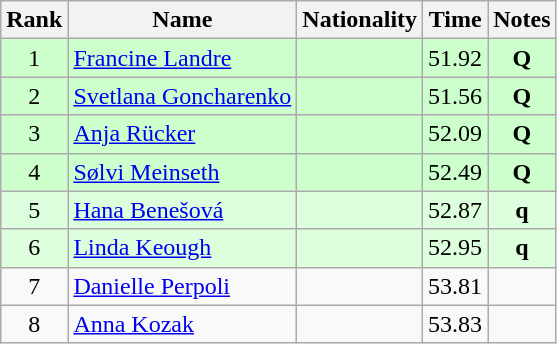<table class="wikitable sortable" style="text-align:center">
<tr>
<th>Rank</th>
<th>Name</th>
<th>Nationality</th>
<th>Time</th>
<th>Notes</th>
</tr>
<tr bgcolor=ccffcc>
<td>1</td>
<td align=left><a href='#'>Francine Landre</a></td>
<td align=left></td>
<td>51.92</td>
<td><strong>Q</strong></td>
</tr>
<tr bgcolor=ccffcc>
<td>2</td>
<td align=left><a href='#'>Svetlana Goncharenko</a></td>
<td align=left></td>
<td>51.56</td>
<td><strong>Q</strong></td>
</tr>
<tr bgcolor=ccffcc>
<td>3</td>
<td align=left><a href='#'>Anja Rücker</a></td>
<td align=left></td>
<td>52.09</td>
<td><strong>Q</strong></td>
</tr>
<tr bgcolor=ccffcc>
<td>4</td>
<td align=left><a href='#'>Sølvi Meinseth</a></td>
<td align=left></td>
<td>52.49</td>
<td><strong>Q</strong></td>
</tr>
<tr bgcolor=ddffdd>
<td>5</td>
<td align=left><a href='#'>Hana Benešová</a></td>
<td align=left></td>
<td>52.87</td>
<td><strong>q</strong></td>
</tr>
<tr bgcolor=ddffdd>
<td>6</td>
<td align=left><a href='#'>Linda Keough</a></td>
<td align=left></td>
<td>52.95</td>
<td><strong>q</strong></td>
</tr>
<tr>
<td>7</td>
<td align=left><a href='#'>Danielle Perpoli</a></td>
<td align=left></td>
<td>53.81</td>
<td></td>
</tr>
<tr>
<td>8</td>
<td align=left><a href='#'>Anna Kozak</a></td>
<td align=left></td>
<td>53.83</td>
<td></td>
</tr>
</table>
